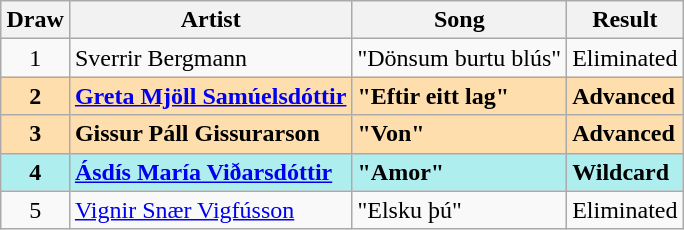<table class="sortable wikitable" style="margin: 1em auto 1em auto; text-align:center">
<tr>
<th>Draw</th>
<th>Artist</th>
<th>Song</th>
<th>Result</th>
</tr>
<tr>
<td>1</td>
<td align="left">Sverrir Bergmann</td>
<td align="left">"Dönsum burtu blús"</td>
<td align="left">Eliminated</td>
</tr>
<tr style="font-weight:bold; background:navajowhite;">
<td>2</td>
<td align="left"><a href='#'>Greta Mjöll Samúelsdóttir</a></td>
<td align="left">"Eftir eitt lag"</td>
<td align="left">Advanced</td>
</tr>
<tr style="font-weight:bold; background:navajowhite;">
<td>3</td>
<td align="left">Gissur Páll Gissurarson</td>
<td align="left">"Von"</td>
<td align="left">Advanced</td>
</tr>
<tr style="font-weight:bold; background:paleturquoise;">
<td>4</td>
<td align="left"><a href='#'>Ásdís María Viðarsdóttir</a></td>
<td align="left">"Amor"</td>
<td align="left">Wildcard</td>
</tr>
<tr>
<td>5</td>
<td align="left"><a href='#'>Vignir Snær Vigfússon</a></td>
<td align="left">"Elsku þú"</td>
<td align="left">Eliminated</td>
</tr>
</table>
